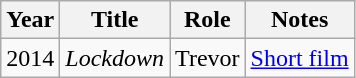<table class="wikitable">
<tr>
<th>Year</th>
<th>Title</th>
<th>Role</th>
<th>Notes</th>
</tr>
<tr>
<td>2014</td>
<td><em>Lockdown</em></td>
<td>Trevor</td>
<td><a href='#'>Short film</a></td>
</tr>
</table>
